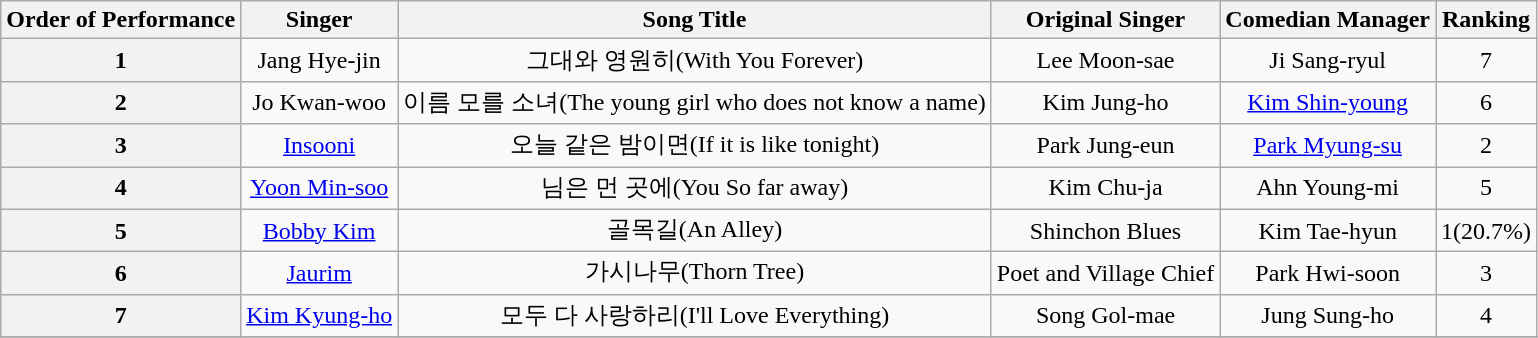<table class="wikitable">
<tr>
<th>Order of Performance</th>
<th>Singer</th>
<th>Song Title</th>
<th>Original Singer</th>
<th>Comedian Manager</th>
<th>Ranking</th>
</tr>
<tr align="center">
<th>1</th>
<td>Jang Hye-jin</td>
<td>그대와 영원히(With You Forever)</td>
<td>Lee Moon-sae</td>
<td>Ji Sang-ryul</td>
<td>7</td>
</tr>
<tr align="center">
<th>2</th>
<td>Jo Kwan-woo</td>
<td>이름 모를 소녀(The young girl who does not know a name)</td>
<td>Kim Jung-ho</td>
<td><a href='#'>Kim Shin-young</a></td>
<td>6</td>
</tr>
<tr align="center">
<th>3</th>
<td><a href='#'>Insooni</a></td>
<td>오늘 같은 밤이면(If it is like tonight)</td>
<td>Park Jung-eun</td>
<td><a href='#'>Park Myung-su</a></td>
<td>2</td>
</tr>
<tr align="center">
<th>4</th>
<td><a href='#'>Yoon Min-soo</a></td>
<td>님은 먼 곳에(You So far away)</td>
<td>Kim Chu-ja</td>
<td>Ahn Young-mi</td>
<td>5</td>
</tr>
<tr align="center">
<th>5</th>
<td><a href='#'>Bobby Kim</a></td>
<td>골목길(An Alley)</td>
<td>Shinchon Blues</td>
<td>Kim Tae-hyun</td>
<td>1(20.7%)</td>
</tr>
<tr align="center">
<th>6</th>
<td><a href='#'>Jaurim</a></td>
<td>가시나무(Thorn Tree)</td>
<td>Poet and Village Chief</td>
<td>Park Hwi-soon</td>
<td>3</td>
</tr>
<tr align="center">
<th>7</th>
<td><a href='#'>Kim Kyung-ho</a></td>
<td>모두 다 사랑하리(I'll Love Everything)</td>
<td>Song Gol-mae</td>
<td>Jung Sung-ho</td>
<td>4</td>
</tr>
<tr>
</tr>
</table>
